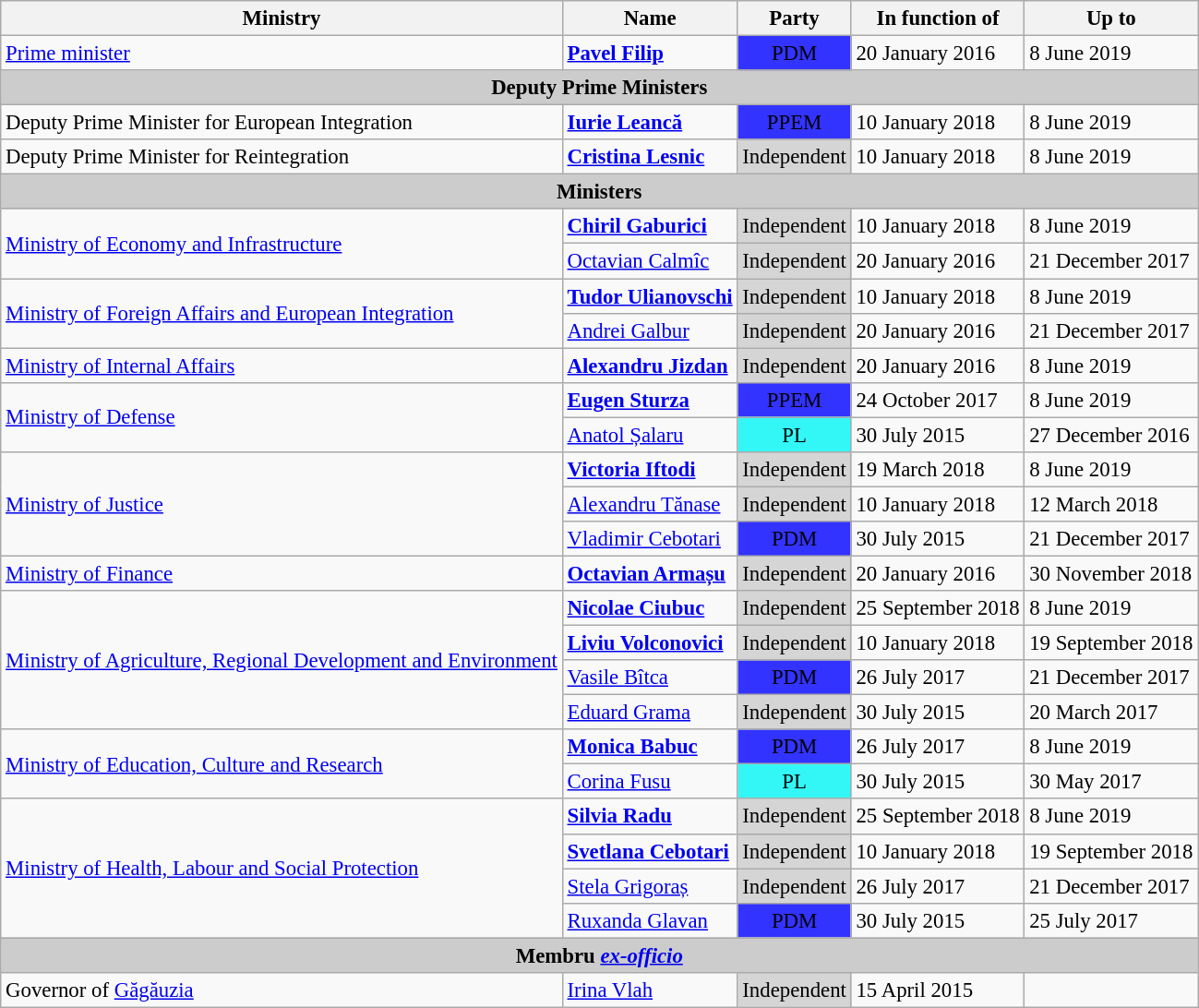<table class="wikitable sortable" style="font-size: 95%;">
<tr>
<th>Ministry</th>
<th>Name</th>
<th>Party</th>
<th>In function of</th>
<th>Up to</th>
</tr>
<tr>
<td><a href='#'>Prime minister</a></td>
<td><strong><a href='#'>Pavel Filip</a></strong></td>
<td align=center bgcolor = #3333FF><span>PDM</span></td>
<td>20 January 2016</td>
<td>8 June 2019</td>
</tr>
<tr>
<td colspan=5 bgcolor=#CCCCCC align=center><strong>Deputy Prime Ministers</strong></td>
</tr>
<tr>
<td>Deputy Prime Minister for European Integration</td>
<td><strong><a href='#'>Iurie Leancă</a></strong></td>
<td align=center bgcolor = #3333FF><span>PPEM</span></td>
<td>10 January 2018</td>
<td>8 June 2019</td>
</tr>
<tr>
<td>Deputy Prime Minister for Reintegration</td>
<td><strong><a href='#'>Cristina Lesnic</a></strong></td>
<td align="center" bgcolor="#d5d5d5">Independent</td>
<td>10 January 2018</td>
<td>8 June 2019</td>
</tr>
<tr>
<td colspan=5 bgcolor=#CCCCCC align=center><strong>Ministers</strong></td>
</tr>
<tr>
<td rowspan="2"><a href='#'>Ministry of Economy and Infrastructure</a></td>
<td><strong><a href='#'>Chiril Gaburici</a></strong></td>
<td align="center" bgcolor="#d5d5d5">Independent</td>
<td>10 January 2018</td>
<td>8 June 2019</td>
</tr>
<tr>
<td><a href='#'>Octavian Calmîc</a></td>
<td align="center" bgcolor="#d5d5d5">Independent</td>
<td>20 January 2016</td>
<td>21 December 2017</td>
</tr>
<tr>
<td rowspan="2"><a href='#'>Ministry of Foreign Affairs and European Integration</a></td>
<td><strong><a href='#'>Tudor Ulianovschi</a></strong></td>
<td align="center" bgcolor="#d5d5d5">Independent</td>
<td>10 January 2018</td>
<td>8 June 2019</td>
</tr>
<tr>
<td><a href='#'>Andrei Galbur</a></td>
<td align="center" bgcolor="#d5d5d5">Independent</td>
<td>20 January 2016</td>
<td>21 December 2017</td>
</tr>
<tr>
<td><a href='#'>Ministry of Internal Affairs</a></td>
<td><strong><a href='#'>Alexandru Jizdan</a></strong></td>
<td align="center" bgcolor="#d5d5d5">Independent</td>
<td>20 January 2016</td>
<td>8 June 2019</td>
</tr>
<tr>
<td rowspan="2"><a href='#'>Ministry of Defense</a></td>
<td><strong><a href='#'>Eugen Sturza</a></strong></td>
<td align=center bgcolor = #3333FF><span>PPEM</span></td>
<td>24 October 2017</td>
<td>8 June 2019</td>
</tr>
<tr>
<td><a href='#'>Anatol Șalaru</a></td>
<td align="center" bgcolor="#33f7f7">PL</td>
<td>30 July 2015</td>
<td>27 December 2016</td>
</tr>
<tr>
<td rowspan="3"><a href='#'>Ministry of Justice</a></td>
<td><strong><a href='#'>Victoria Iftodi</a></strong></td>
<td align="center" bgcolor="#d5d5d5">Independent</td>
<td>19 March 2018</td>
<td>8 June 2019</td>
</tr>
<tr>
<td><a href='#'>Alexandru Tănase</a></td>
<td align="center" bgcolor="#d5d5d5">Independent</td>
<td>10 January 2018</td>
<td>12 March 2018</td>
</tr>
<tr>
<td><a href='#'>Vladimir Cebotari</a></td>
<td align=center bgcolor = #3333FF><span>PDM</span></td>
<td>30 July 2015</td>
<td>21 December 2017</td>
</tr>
<tr>
<td><a href='#'>Ministry of Finance</a></td>
<td><strong><a href='#'>Octavian Armașu</a></strong></td>
<td align="center" bgcolor="#d5d5d5">Independent</td>
<td>20 January 2016</td>
<td>30 November 2018</td>
</tr>
<tr>
<td rowspan="4"><a href='#'>Ministry of Agriculture, Regional Development and Environment</a></td>
<td><strong><a href='#'>Nicolae Ciubuc</a></strong></td>
<td align="center" bgcolor="#d5d5d5">Independent</td>
<td>25 September 2018</td>
<td>8 June 2019</td>
</tr>
<tr>
<td><strong><a href='#'>Liviu Volconovici</a></strong></td>
<td align="center" bgcolor="#d5d5d5">Independent</td>
<td>10 January 2018</td>
<td>19 September 2018</td>
</tr>
<tr>
<td><a href='#'>Vasile Bîtca</a></td>
<td align=center bgcolor = #3333FF><span>PDM</span></td>
<td>26 July 2017</td>
<td>21 December 2017</td>
</tr>
<tr>
<td><a href='#'>Eduard Grama</a></td>
<td align="center" bgcolor="#d5d5d5">Independent</td>
<td>30 July 2015</td>
<td>20 March 2017</td>
</tr>
<tr>
<td rowspan="2"><a href='#'>Ministry of Education, Culture and Research</a></td>
<td><strong><a href='#'>Monica Babuc</a></strong></td>
<td align=center bgcolor = #3333FF><span>PDM</span></td>
<td>26 July 2017</td>
<td>8 June 2019</td>
</tr>
<tr>
<td><a href='#'>Corina Fusu</a></td>
<td align="center" bgcolor="#33f7f7">PL</td>
<td>30 July 2015</td>
<td>30 May 2017</td>
</tr>
<tr>
<td rowspan="4"><a href='#'>Ministry of Health, Labour and Social Protection</a></td>
<td><strong><a href='#'>Silvia Radu</a></strong></td>
<td align="center" bgcolor="#d5d5d5">Independent</td>
<td>25 September 2018</td>
<td>8 June 2019</td>
</tr>
<tr>
<td><strong><a href='#'>Svetlana Cebotari</a></strong></td>
<td align="center" bgcolor="#d5d5d5">Independent</td>
<td>10 January 2018</td>
<td>19 September 2018</td>
</tr>
<tr>
<td><a href='#'>Stela Grigoraș</a></td>
<td align="center" bgcolor="#d5d5d5">Independent</td>
<td>26 July 2017</td>
<td>21 December 2017</td>
</tr>
<tr>
<td><a href='#'>Ruxanda Glavan</a></td>
<td align=center bgcolor = #3333FF><span>PDM</span></td>
<td>30 July 2015</td>
<td>25 July 2017</td>
</tr>
<tr>
<td colspan=5 bgcolor=#CCCCCC align=center><strong>Membru <em><a href='#'>ex-officio</a><strong><em></td>
</tr>
<tr>
<td>Governor of <a href='#'>Găgăuzia</a></td>
<td></strong><a href='#'>Irina Vlah</a><strong></td>
<td align=center bgcolor = #d5d5d5>Independent</td>
<td>15 April 2015</td>
<td></td>
</tr>
</table>
